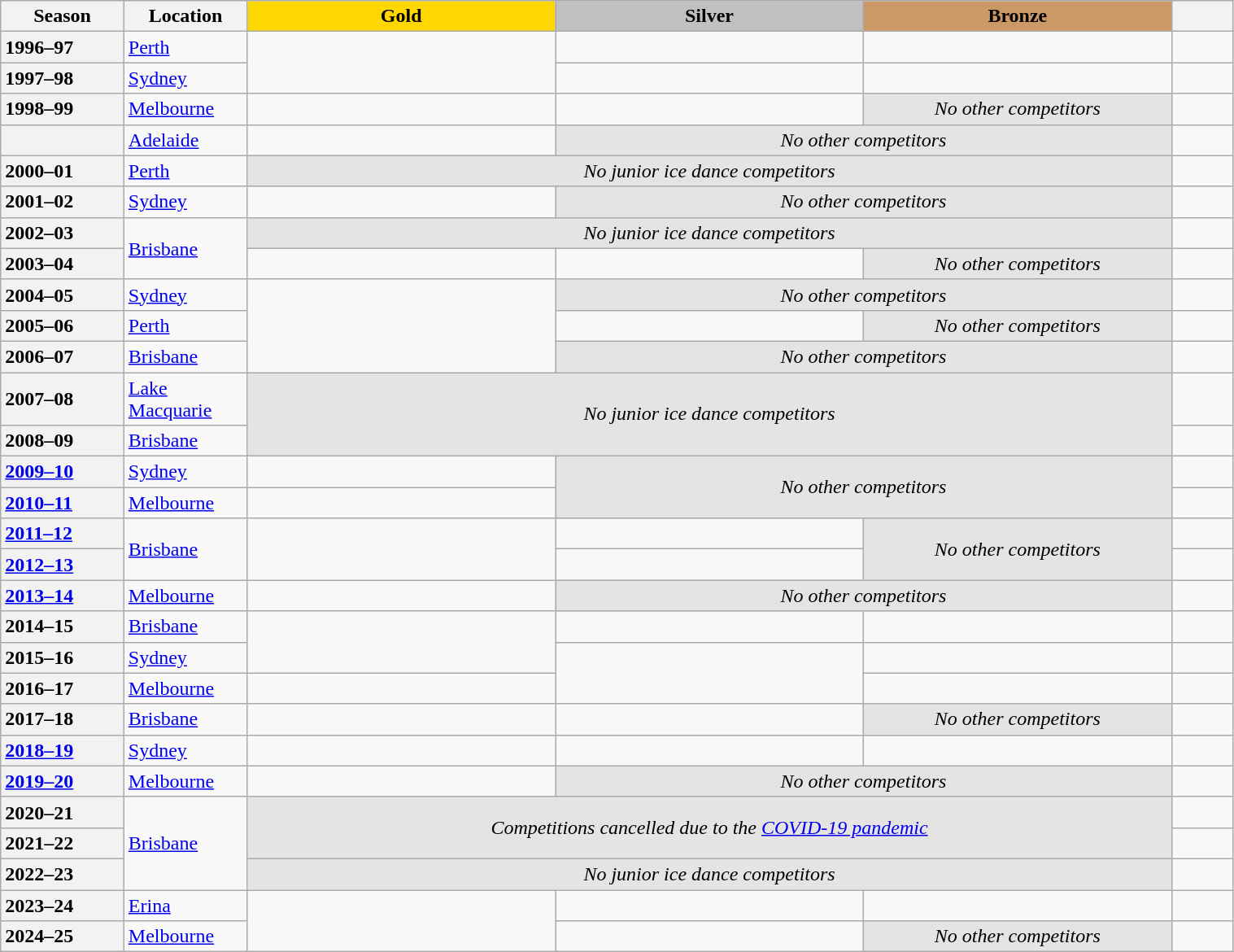<table class="wikitable unsortable" style="text-align:left; width:80%">
<tr>
<th scope="col" style="text-align:center; width:10%">Season</th>
<th scope="col" style="text-align:center; width:10%">Location</th>
<th scope="col" style="text-align:center; width:25%; background:gold">Gold</th>
<th scope="col" style="text-align:center; width:25%; background:silver">Silver</th>
<th scope="col" style="text-align:center; width:25%; background:#c96">Bronze</th>
<th scope="col" style="text-align:center; width:5%"></th>
</tr>
<tr>
<th scope="row" style="text-align:left">1996–97</th>
<td><a href='#'>Perth</a></td>
<td rowspan="2"></td>
<td></td>
<td></td>
<td></td>
</tr>
<tr>
<th scope="row" style="text-align:left">1997–98</th>
<td><a href='#'>Sydney</a></td>
<td></td>
<td></td>
<td></td>
</tr>
<tr>
<th scope="row" style="text-align:left">1998–99</th>
<td><a href='#'>Melbourne</a></td>
<td></td>
<td></td>
<td align="center" bgcolor="e5e4e2"><em>No other competitors</em></td>
<td></td>
</tr>
<tr>
<th scope="row" style="text-align:left"></th>
<td><a href='#'>Adelaide</a></td>
<td></td>
<td colspan="2" align="center" bgcolor="e5e4e2"><em>No other competitors</em></td>
<td></td>
</tr>
<tr>
<th scope="row" style="text-align:left">2000–01</th>
<td><a href='#'>Perth</a></td>
<td colspan="3" align="center" bgcolor="e5e4e2"><em>No junior ice dance competitors</em></td>
<td></td>
</tr>
<tr>
<th scope="row" style="text-align:left">2001–02</th>
<td><a href='#'>Sydney</a></td>
<td></td>
<td colspan="2" align="center" bgcolor="e5e4e2"><em>No other competitors</em></td>
<td></td>
</tr>
<tr>
<th scope="row" style="text-align:left">2002–03</th>
<td rowspan="2"><a href='#'>Brisbane</a></td>
<td colspan="3" align="center" bgcolor="e5e4e2"><em>No junior ice dance competitors</em></td>
<td></td>
</tr>
<tr>
<th scope="row" style="text-align:left">2003–04</th>
<td></td>
<td></td>
<td align="center" bgcolor="e5e4e2"><em>No other competitors</em></td>
<td></td>
</tr>
<tr>
<th scope="row" style="text-align:left">2004–05</th>
<td><a href='#'>Sydney</a></td>
<td rowspan="3"></td>
<td colspan="2" align="center" bgcolor="e5e4e2"><em>No other competitors</em></td>
<td></td>
</tr>
<tr>
<th scope="row" style="text-align:left">2005–06</th>
<td><a href='#'>Perth</a></td>
<td></td>
<td align="center" bgcolor="e5e4e2"><em>No other competitors</em></td>
<td></td>
</tr>
<tr>
<th scope="row" style="text-align:left">2006–07</th>
<td><a href='#'>Brisbane</a></td>
<td colspan="2" align="center" bgcolor="e5e4e2"><em>No other competitors</em></td>
<td></td>
</tr>
<tr>
<th scope="row" style="text-align:left">2007–08</th>
<td><a href='#'>Lake Macquarie</a></td>
<td colspan="3" rowspan="2" align="center" bgcolor="e5e4e2"><em>No junior ice dance competitors</em></td>
<td></td>
</tr>
<tr>
<th scope="row" style="text-align:left">2008–09</th>
<td><a href='#'>Brisbane</a></td>
<td></td>
</tr>
<tr>
<th scope="row" style="text-align:left"><a href='#'>2009–10</a></th>
<td><a href='#'>Sydney</a></td>
<td></td>
<td colspan="2" rowspan="2" align="center" bgcolor="e5e4e2"><em>No other competitors</em></td>
<td></td>
</tr>
<tr>
<th scope="row" style="text-align:left"><a href='#'>2010–11</a></th>
<td><a href='#'>Melbourne</a></td>
<td></td>
<td></td>
</tr>
<tr>
<th scope="row" style="text-align:left"><a href='#'>2011–12</a></th>
<td rowspan="2"><a href='#'>Brisbane</a></td>
<td rowspan="2"></td>
<td></td>
<td rowspan="2" align="center" bgcolor="e5e4e2"><em>No other competitors</em></td>
<td></td>
</tr>
<tr>
<th scope="row" style="text-align:left"><a href='#'>2012–13</a></th>
<td></td>
<td></td>
</tr>
<tr>
<th scope="row" style="text-align:left"><a href='#'>2013–14</a></th>
<td><a href='#'>Melbourne</a></td>
<td></td>
<td colspan="2" align="center" bgcolor="e5e4e2"><em>No other competitors</em></td>
<td></td>
</tr>
<tr>
<th scope="row" style="text-align:left">2014–15</th>
<td><a href='#'>Brisbane</a></td>
<td rowspan="2"></td>
<td></td>
<td></td>
<td></td>
</tr>
<tr>
<th scope="row" style="text-align:left">2015–16</th>
<td><a href='#'>Sydney</a></td>
<td rowspan="2"></td>
<td></td>
<td></td>
</tr>
<tr>
<th scope="row" style="text-align:left">2016–17</th>
<td><a href='#'>Melbourne</a></td>
<td></td>
<td></td>
<td></td>
</tr>
<tr>
<th scope="row" style="text-align:left">2017–18</th>
<td><a href='#'>Brisbane</a></td>
<td></td>
<td></td>
<td align="center" bgcolor="e5e4e2"><em>No other competitors</em></td>
<td></td>
</tr>
<tr>
<th scope="row" style="text-align:left"><a href='#'>2018–19</a></th>
<td><a href='#'>Sydney</a></td>
<td></td>
<td></td>
<td></td>
<td></td>
</tr>
<tr>
<th scope="row" style="text-align:left"><a href='#'>2019–20</a></th>
<td><a href='#'>Melbourne</a></td>
<td></td>
<td colspan="2" align="center" bgcolor="e5e4e2"><em>No other competitors</em></td>
<td></td>
</tr>
<tr>
<th scope="row" style="text-align:left">2020–21</th>
<td rowspan="3"><a href='#'>Brisbane</a></td>
<td colspan="3" rowspan="2" align="center" bgcolor="e5e4e2"><em>Competitions cancelled due to the <a href='#'>COVID-19 pandemic</a></em></td>
<td></td>
</tr>
<tr>
<th scope="row" style="text-align:left">2021–22</th>
<td></td>
</tr>
<tr>
<th scope="row" style="text-align:left">2022–23</th>
<td colspan="3" align="center" bgcolor="e5e4e2"><em>No junior ice dance competitors</em></td>
<td></td>
</tr>
<tr>
<th scope="row" style="text-align:left">2023–24</th>
<td><a href='#'>Erina</a></td>
<td rowspan="2"></td>
<td></td>
<td></td>
<td></td>
</tr>
<tr>
<th scope="row" style="text-align:left">2024–25</th>
<td><a href='#'>Melbourne</a></td>
<td></td>
<td align="center" bgcolor="e5e4e2"><em>No other competitors</em></td>
<td></td>
</tr>
</table>
